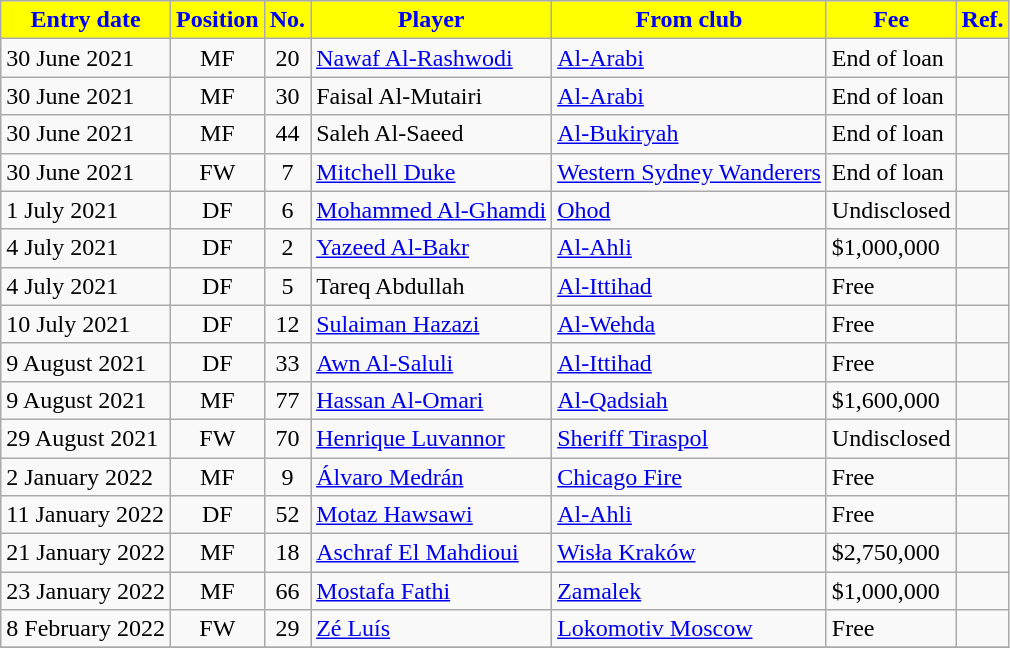<table class="wikitable sortable">
<tr>
<th style="background:yellow; color:blue;"><strong>Entry date</strong></th>
<th style="background:yellow; color:blue;"><strong>Position</strong></th>
<th style="background:yellow; color:blue;"><strong>No.</strong></th>
<th style="background:yellow; color:blue;"><strong>Player</strong></th>
<th style="background:yellow; color:blue;"><strong>From club</strong></th>
<th style="background:yellow; color:blue;"><strong>Fee</strong></th>
<th style="background:yellow; color:blue;"><strong>Ref.</strong></th>
</tr>
<tr>
<td>30 June 2021</td>
<td style="text-align:center;">MF</td>
<td style="text-align:center;">20</td>
<td style="text-align:left;"> <a href='#'>Nawaf Al-Rashwodi</a></td>
<td style="text-align:left;"> <a href='#'>Al-Arabi</a></td>
<td>End of loan</td>
<td></td>
</tr>
<tr>
<td>30 June 2021</td>
<td style="text-align:center;">MF</td>
<td style="text-align:center;">30</td>
<td style="text-align:left;"> Faisal Al-Mutairi</td>
<td style="text-align:left;"> <a href='#'>Al-Arabi</a></td>
<td>End of loan</td>
<td></td>
</tr>
<tr>
<td>30 June 2021</td>
<td style="text-align:center;">MF</td>
<td style="text-align:center;">44</td>
<td style="text-align:left;"> Saleh Al-Saeed</td>
<td style="text-align:left;"> <a href='#'>Al-Bukiryah</a></td>
<td>End of loan</td>
<td></td>
</tr>
<tr>
<td>30 June 2021</td>
<td style="text-align:center;">FW</td>
<td style="text-align:center;">7</td>
<td style="text-align:left;"> <a href='#'>Mitchell Duke</a></td>
<td style="text-align:left;"> <a href='#'>Western Sydney Wanderers</a></td>
<td>End of loan</td>
<td></td>
</tr>
<tr>
<td>1 July 2021</td>
<td style="text-align:center;">DF</td>
<td style="text-align:center;">6</td>
<td style="text-align:left;"> <a href='#'>Mohammed Al-Ghamdi</a></td>
<td style="text-align:left;"> <a href='#'>Ohod</a></td>
<td>Undisclosed</td>
<td></td>
</tr>
<tr>
<td>4 July 2021</td>
<td style="text-align:center;">DF</td>
<td style="text-align:center;">2</td>
<td style="text-align:left;"> <a href='#'>Yazeed Al-Bakr</a></td>
<td style="text-align:left;"> <a href='#'>Al-Ahli</a></td>
<td>$1,000,000</td>
<td></td>
</tr>
<tr>
<td>4 July 2021</td>
<td style="text-align:center;">DF</td>
<td style="text-align:center;">5</td>
<td style="text-align:left;"> Tareq Abdullah</td>
<td style="text-align:left;"> <a href='#'>Al-Ittihad</a></td>
<td>Free</td>
<td></td>
</tr>
<tr>
<td>10 July 2021</td>
<td style="text-align:center;">DF</td>
<td style="text-align:center;">12</td>
<td style="text-align:left;"> <a href='#'>Sulaiman Hazazi</a></td>
<td style="text-align:left;"> <a href='#'>Al-Wehda</a></td>
<td>Free</td>
<td></td>
</tr>
<tr>
<td>9 August 2021</td>
<td style="text-align:center;">DF</td>
<td style="text-align:center;">33</td>
<td style="text-align:left;"> <a href='#'>Awn Al-Saluli</a></td>
<td style="text-align:left;"> <a href='#'>Al-Ittihad</a></td>
<td>Free</td>
<td></td>
</tr>
<tr>
<td>9 August 2021</td>
<td style="text-align:center;">MF</td>
<td style="text-align:center;">77</td>
<td style="text-align:left;"> <a href='#'>Hassan Al-Omari</a></td>
<td style="text-align:left;"> <a href='#'>Al-Qadsiah</a></td>
<td>$1,600,000</td>
<td></td>
</tr>
<tr>
<td>29 August 2021</td>
<td style="text-align:center;">FW</td>
<td style="text-align:center;">70</td>
<td style="text-align:left;"> <a href='#'>Henrique Luvannor</a></td>
<td style="text-align:left;"> <a href='#'>Sheriff Tiraspol</a></td>
<td>Undisclosed</td>
<td></td>
</tr>
<tr>
<td>2 January 2022</td>
<td style="text-align:center;">MF</td>
<td style="text-align:center;">9</td>
<td style="text-align:left;"> <a href='#'>Álvaro Medrán</a></td>
<td style="text-align:left;"> <a href='#'>Chicago Fire</a></td>
<td>Free</td>
<td></td>
</tr>
<tr>
<td>11 January 2022</td>
<td style="text-align:center;">DF</td>
<td style="text-align:center;">52</td>
<td style="text-align:left;"> <a href='#'>Motaz Hawsawi</a></td>
<td style="text-align:left;"> <a href='#'>Al-Ahli</a></td>
<td>Free</td>
<td></td>
</tr>
<tr>
<td>21 January 2022</td>
<td style="text-align:center;">MF</td>
<td style="text-align:center;">18</td>
<td style="text-align:left;"> <a href='#'>Aschraf El Mahdioui</a></td>
<td style="text-align:left;"> <a href='#'>Wisła Kraków</a></td>
<td>$2,750,000</td>
<td></td>
</tr>
<tr>
<td>23 January 2022</td>
<td style="text-align:center;">MF</td>
<td style="text-align:center;">66</td>
<td style="text-align:left;"> <a href='#'>Mostafa Fathi</a></td>
<td style="text-align:left;"> <a href='#'>Zamalek</a></td>
<td>$1,000,000</td>
<td></td>
</tr>
<tr>
<td>8 February 2022</td>
<td style="text-align:center;">FW</td>
<td style="text-align:center;">29</td>
<td style="text-align:left;"> <a href='#'>Zé Luís</a></td>
<td style="text-align:left;"> <a href='#'>Lokomotiv Moscow</a></td>
<td>Free</td>
<td></td>
</tr>
<tr>
</tr>
</table>
